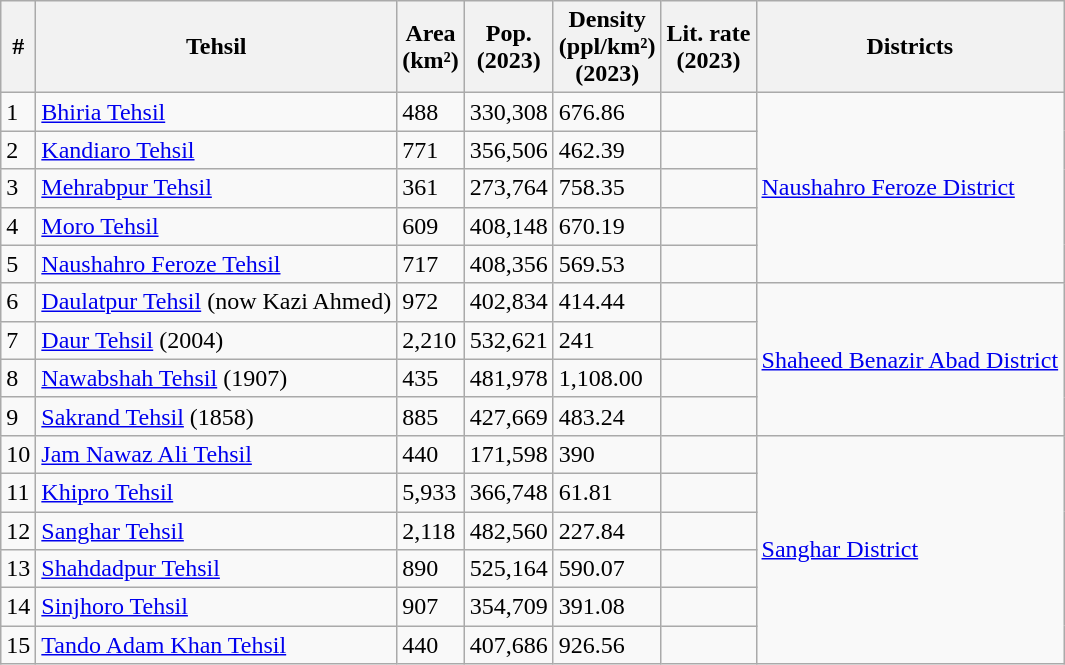<table class="wikitable sortable">
<tr>
<th>#</th>
<th>Tehsil</th>
<th>Area<br>(km²)</th>
<th>Pop.<br>(2023)</th>
<th>Density<br>(ppl/km²)<br>(2023)</th>
<th>Lit. rate<br>(2023)</th>
<th>Districts</th>
</tr>
<tr>
<td>1</td>
<td><a href='#'>Bhiria Tehsil</a></td>
<td>488</td>
<td>330,308</td>
<td>676.86</td>
<td></td>
<td rowspan="5"><a href='#'>Naushahro Feroze District</a></td>
</tr>
<tr>
<td>2</td>
<td><a href='#'>Kandiaro Tehsil</a></td>
<td>771</td>
<td>356,506</td>
<td>462.39</td>
<td></td>
</tr>
<tr>
<td>3</td>
<td><a href='#'>Mehrabpur Tehsil</a></td>
<td>361</td>
<td>273,764</td>
<td>758.35</td>
<td></td>
</tr>
<tr>
<td>4</td>
<td><a href='#'>Moro Tehsil</a></td>
<td>609</td>
<td>408,148</td>
<td>670.19</td>
<td></td>
</tr>
<tr>
<td>5</td>
<td><a href='#'>Naushahro Feroze Tehsil</a></td>
<td>717</td>
<td>408,356</td>
<td>569.53</td>
<td></td>
</tr>
<tr>
<td>6</td>
<td><a href='#'>Daulatpur Tehsil</a> (now Kazi Ahmed)</td>
<td>972</td>
<td>402,834</td>
<td>414.44</td>
<td></td>
<td rowspan="4"><a href='#'>Shaheed Benazir Abad District</a></td>
</tr>
<tr>
<td>7</td>
<td><a href='#'>Daur Tehsil</a> (2004)</td>
<td>2,210</td>
<td>532,621</td>
<td>241</td>
<td></td>
</tr>
<tr>
<td>8</td>
<td><a href='#'>Nawabshah Tehsil</a> (1907)</td>
<td>435</td>
<td>481,978</td>
<td>1,108.00</td>
<td></td>
</tr>
<tr>
<td>9</td>
<td><a href='#'>Sakrand Tehsil</a> (1858)</td>
<td>885</td>
<td>427,669</td>
<td>483.24</td>
<td></td>
</tr>
<tr>
<td>10</td>
<td><a href='#'>Jam Nawaz Ali Tehsil</a></td>
<td>440</td>
<td>171,598</td>
<td>390</td>
<td></td>
<td rowspan="6"><a href='#'>Sanghar District</a></td>
</tr>
<tr>
<td>11</td>
<td><a href='#'>Khipro Tehsil</a></td>
<td>5,933</td>
<td>366,748</td>
<td>61.81</td>
<td></td>
</tr>
<tr>
<td>12</td>
<td><a href='#'>Sanghar Tehsil</a></td>
<td>2,118</td>
<td>482,560</td>
<td>227.84</td>
<td></td>
</tr>
<tr>
<td>13</td>
<td><a href='#'>Shahdadpur Tehsil</a></td>
<td>890</td>
<td>525,164</td>
<td>590.07</td>
<td></td>
</tr>
<tr>
<td>14</td>
<td><a href='#'>Sinjhoro Tehsil</a></td>
<td>907</td>
<td>354,709</td>
<td>391.08</td>
<td></td>
</tr>
<tr>
<td>15</td>
<td><a href='#'>Tando Adam Khan Tehsil</a></td>
<td>440</td>
<td>407,686</td>
<td>926.56</td>
<td></td>
</tr>
</table>
